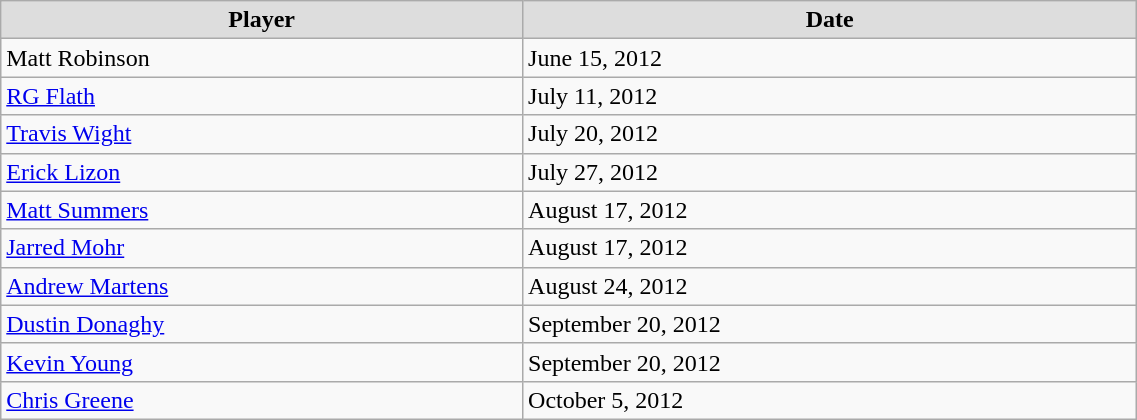<table class="wikitable" width=60%>
<tr align="center"  bgcolor="#dddddd">
<td><strong>Player</strong></td>
<td><strong>Date</strong></td>
</tr>
<tr>
<td>Matt Robinson </td>
<td>June 15, 2012</td>
</tr>
<tr>
<td><a href='#'>RG Flath</a></td>
<td>July 11, 2012</td>
</tr>
<tr>
<td><a href='#'>Travis Wight</a></td>
<td>July 20, 2012</td>
</tr>
<tr>
<td><a href='#'>Erick Lizon</a></td>
<td>July 27, 2012</td>
</tr>
<tr>
<td><a href='#'>Matt Summers</a></td>
<td>August 17, 2012</td>
</tr>
<tr>
<td><a href='#'>Jarred Mohr</a></td>
<td>August 17, 2012</td>
</tr>
<tr>
<td><a href='#'>Andrew Martens</a></td>
<td>August 24, 2012</td>
</tr>
<tr>
<td><a href='#'>Dustin Donaghy</a></td>
<td>September 20, 2012</td>
</tr>
<tr>
<td><a href='#'>Kevin Young</a></td>
<td>September 20, 2012</td>
</tr>
<tr>
<td><a href='#'>Chris Greene</a></td>
<td>October 5, 2012</td>
</tr>
</table>
